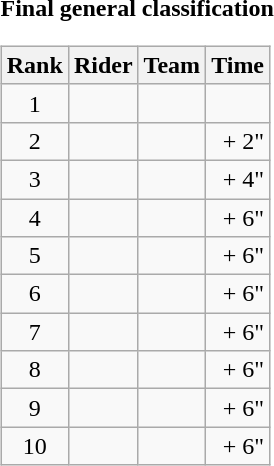<table>
<tr>
<td><strong>Final general classification</strong><br><table class="wikitable">
<tr>
<th scope="col">Rank</th>
<th scope="col">Rider</th>
<th scope="col">Team</th>
<th scope="col">Time</th>
</tr>
<tr>
<td style="text-align:center;">1</td>
<td></td>
<td></td>
<td style="text-align:right;"></td>
</tr>
<tr>
<td style="text-align:center;">2</td>
<td></td>
<td></td>
<td style="text-align:right;">+ 2"</td>
</tr>
<tr>
<td style="text-align:center;">3</td>
<td></td>
<td></td>
<td style="text-align:right;">+ 4"</td>
</tr>
<tr>
<td style="text-align:center;">4</td>
<td></td>
<td></td>
<td style="text-align:right;">+ 6"</td>
</tr>
<tr>
<td style="text-align:center;">5</td>
<td></td>
<td></td>
<td style="text-align:right;">+ 6"</td>
</tr>
<tr>
<td style="text-align:center;">6</td>
<td></td>
<td></td>
<td style="text-align:right;">+ 6"</td>
</tr>
<tr>
<td style="text-align:center;">7</td>
<td></td>
<td></td>
<td style="text-align:right;">+ 6"</td>
</tr>
<tr>
<td style="text-align:center;">8</td>
<td></td>
<td></td>
<td style="text-align:right;">+ 6"</td>
</tr>
<tr>
<td style="text-align:center;">9</td>
<td></td>
<td></td>
<td style="text-align:right;">+ 6"</td>
</tr>
<tr>
<td style="text-align:center;">10</td>
<td></td>
<td></td>
<td style="text-align:right;">+ 6"</td>
</tr>
</table>
</td>
</tr>
</table>
